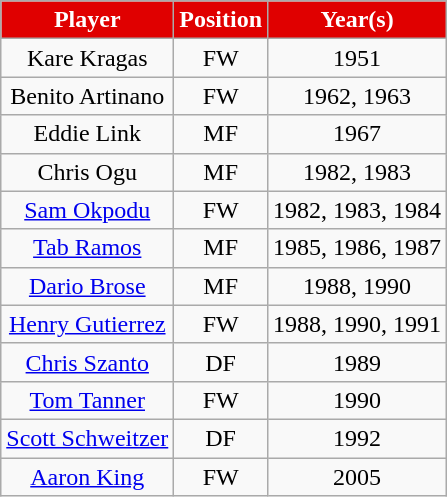<table class="wikitable" border="1">
<tr align="center">
<th style="background:#E00000; color:#FFFFFF;">Player</th>
<th style="background:#E00000; color:#FFFFFF;">Position</th>
<th style="background:#E00000; color:#FFFFFF;">Year(s)</th>
</tr>
<tr style="text-align:center;">
<td>Kare Kragas</td>
<td>FW</td>
<td>1951</td>
</tr>
<tr style="text-align:center;">
<td>Benito Artinano</td>
<td>FW</td>
<td>1962, 1963</td>
</tr>
<tr style="text-align:center;">
<td>Eddie Link</td>
<td>MF</td>
<td>1967</td>
</tr>
<tr style="text-align:center;">
<td>Chris Ogu</td>
<td>MF</td>
<td>1982, 1983</td>
</tr>
<tr style="text-align:center;">
<td><a href='#'>Sam Okpodu</a></td>
<td>FW</td>
<td>1982, 1983, 1984</td>
</tr>
<tr style="text-align:center;">
<td><a href='#'>Tab Ramos</a></td>
<td>MF</td>
<td>1985, 1986, 1987</td>
</tr>
<tr style="text-align:center;">
<td><a href='#'>Dario Brose</a></td>
<td>MF</td>
<td>1988, 1990</td>
</tr>
<tr style="text-align:center;">
<td><a href='#'>Henry Gutierrez</a></td>
<td>FW</td>
<td>1988, 1990, 1991</td>
</tr>
<tr style="text-align:center;">
<td><a href='#'>Chris Szanto</a></td>
<td>DF</td>
<td>1989</td>
</tr>
<tr style="text-align:center;">
<td><a href='#'>Tom Tanner</a></td>
<td>FW</td>
<td>1990</td>
</tr>
<tr style="text-align:center;">
<td><a href='#'>Scott Schweitzer</a></td>
<td>DF</td>
<td>1992</td>
</tr>
<tr style="text-align:center;">
<td><a href='#'>Aaron King</a></td>
<td>FW</td>
<td>2005</td>
</tr>
</table>
